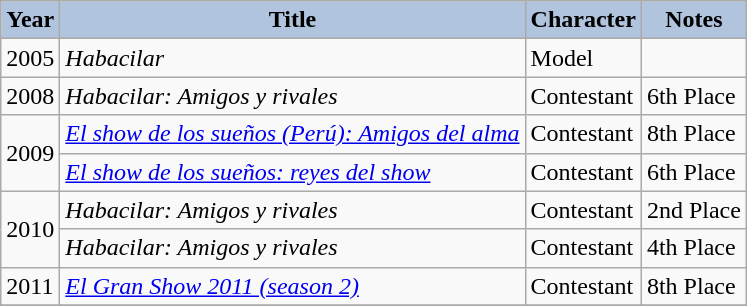<table class="wikitable">
<tr>
<th style="background:#B0C4DE;">Year</th>
<th style="background:#B0C4DE;">Title</th>
<th style="background:#B0C4DE;">Character</th>
<th style="background:#B0C4DE;">Notes</th>
</tr>
<tr>
<td>2005</td>
<td><em>Habacilar</em></td>
<td>Model</td>
<td></td>
</tr>
<tr>
<td>2008</td>
<td><em>Habacilar: Amigos y rivales</em></td>
<td>Contestant</td>
<td>6th Place</td>
</tr>
<tr>
<td rowspan=2>2009</td>
<td><em><a href='#'>El show de los sueños (Perú): Amigos del alma</a></em></td>
<td>Contestant</td>
<td>8th Place</td>
</tr>
<tr>
<td><em><a href='#'>El show de los sueños: reyes del show</a></em></td>
<td>Contestant</td>
<td>6th Place</td>
</tr>
<tr>
<td rowspan=2>2010</td>
<td><em>Habacilar: Amigos y rivales</em></td>
<td>Contestant</td>
<td>2nd Place</td>
</tr>
<tr>
<td><em>Habacilar: Amigos y rivales</em></td>
<td>Contestant</td>
<td>4th Place</td>
</tr>
<tr>
<td>2011</td>
<td><em><a href='#'>El Gran Show 2011 (season 2)</a></em></td>
<td>Contestant</td>
<td>8th Place</td>
</tr>
<tr>
</tr>
</table>
